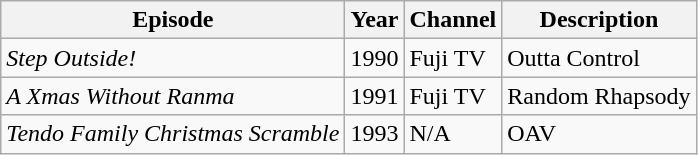<table class="wikitable sortable">
<tr>
<th>Episode</th>
<th>Year</th>
<th>Channel</th>
<th>Description</th>
</tr>
<tr>
<td><em>Step Outside!</em></td>
<td>1990</td>
<td>Fuji TV</td>
<td>Outta Control</td>
</tr>
<tr>
<td><em>A Xmas Without Ranma</em></td>
<td>1991</td>
<td>Fuji TV</td>
<td>Random Rhapsody</td>
</tr>
<tr>
<td><em>Tendo Family Christmas Scramble</em></td>
<td>1993</td>
<td>N/A</td>
<td>OAV</td>
</tr>
</table>
